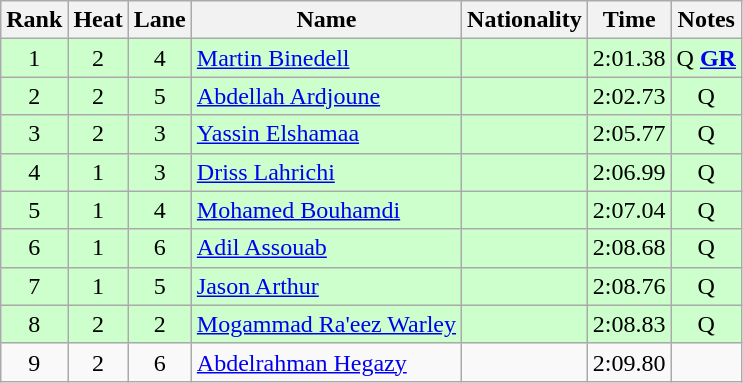<table class="wikitable sortable" style="text-align:center">
<tr>
<th>Rank</th>
<th>Heat</th>
<th>Lane</th>
<th>Name</th>
<th>Nationality</th>
<th>Time</th>
<th>Notes</th>
</tr>
<tr bgcolor=ccffcc>
<td>1</td>
<td>2</td>
<td>4</td>
<td align=left><a href='#'>Martin Binedell</a></td>
<td align=left></td>
<td>2:01.38</td>
<td>Q <strong><a href='#'>GR</a></strong></td>
</tr>
<tr bgcolor=ccffcc>
<td>2</td>
<td>2</td>
<td>5</td>
<td align=left><a href='#'>Abdellah Ardjoune</a></td>
<td align=left></td>
<td>2:02.73</td>
<td>Q</td>
</tr>
<tr bgcolor=ccffcc>
<td>3</td>
<td>2</td>
<td>3</td>
<td align=left><a href='#'>Yassin Elshamaa</a></td>
<td align=left></td>
<td>2:05.77</td>
<td>Q</td>
</tr>
<tr bgcolor=ccffcc>
<td>4</td>
<td>1</td>
<td>3</td>
<td align=left><a href='#'>Driss Lahrichi</a></td>
<td align=left></td>
<td>2:06.99</td>
<td>Q</td>
</tr>
<tr bgcolor=ccffcc>
<td>5</td>
<td>1</td>
<td>4</td>
<td align=left><a href='#'>Mohamed Bouhamdi</a></td>
<td align=left></td>
<td>2:07.04</td>
<td>Q</td>
</tr>
<tr bgcolor=ccffcc>
<td>6</td>
<td>1</td>
<td>6</td>
<td align=left><a href='#'>Adil Assouab</a></td>
<td align=left></td>
<td>2:08.68</td>
<td>Q</td>
</tr>
<tr bgcolor=ccffcc>
<td>7</td>
<td>1</td>
<td>5</td>
<td align=left><a href='#'>Jason Arthur</a></td>
<td align=left></td>
<td>2:08.76</td>
<td>Q</td>
</tr>
<tr bgcolor=ccffcc>
<td>8</td>
<td>2</td>
<td>2</td>
<td align=left><a href='#'>Mogammad Ra'eez Warley</a></td>
<td align=left></td>
<td>2:08.83</td>
<td>Q</td>
</tr>
<tr>
<td>9</td>
<td>2</td>
<td>6</td>
<td align=left><a href='#'>Abdelrahman Hegazy</a></td>
<td align=left></td>
<td>2:09.80</td>
<td></td>
</tr>
</table>
